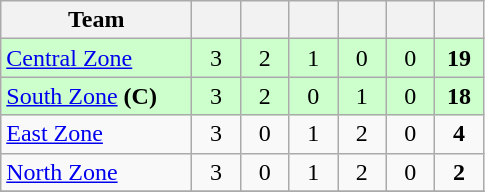<table class="wikitable" style="text-align:center">
<tr>
<th style="width:120px">Team</th>
<th style="width:25px"></th>
<th style="width:25px"></th>
<th style="width:25px"></th>
<th style="width:25px"></th>
<th style="width:25px"></th>
<th style="width:25px"></th>
</tr>
<tr style="background:#cfc;">
<td style="text-align:left"><a href='#'>Central Zone</a></td>
<td>3</td>
<td>2</td>
<td>1</td>
<td>0</td>
<td>0</td>
<td><strong>19</strong></td>
</tr>
<tr style="background:#cfc;">
<td style="text-align:left"><a href='#'>South Zone</a> <strong>(C)</strong></td>
<td>3</td>
<td>2</td>
<td>0</td>
<td>1</td>
<td>0</td>
<td><strong>18</strong></td>
</tr>
<tr>
<td style="text-align:left"><a href='#'>East Zone</a></td>
<td>3</td>
<td>0</td>
<td>1</td>
<td>2</td>
<td>0</td>
<td><strong>4</strong></td>
</tr>
<tr>
<td style="text-align:left"><a href='#'>North Zone</a></td>
<td>3</td>
<td>0</td>
<td>1</td>
<td>2</td>
<td>0</td>
<td><strong>2</strong></td>
</tr>
<tr>
</tr>
</table>
